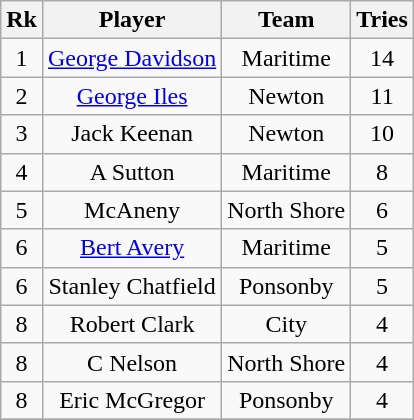<table class="wikitable sortable" style="text-align: center;">
<tr>
<th>Rk</th>
<th>Player</th>
<th>Team</th>
<th>Tries</th>
</tr>
<tr>
<td>1</td>
<td><a href='#'>George Davidson</a></td>
<td>Maritime</td>
<td>14</td>
</tr>
<tr>
<td>2</td>
<td><a href='#'>George Iles</a></td>
<td>Newton</td>
<td>11</td>
</tr>
<tr>
<td>3</td>
<td>Jack Keenan</td>
<td>Newton</td>
<td>10</td>
</tr>
<tr>
<td>4</td>
<td>A Sutton</td>
<td>Maritime</td>
<td>8</td>
</tr>
<tr>
<td>5</td>
<td>McAneny</td>
<td>North Shore</td>
<td>6</td>
</tr>
<tr>
<td>6</td>
<td><a href='#'>Bert Avery</a></td>
<td>Maritime</td>
<td>5</td>
</tr>
<tr>
<td>6</td>
<td>Stanley Chatfield</td>
<td>Ponsonby</td>
<td>5</td>
</tr>
<tr>
<td>8</td>
<td>Robert Clark</td>
<td>City</td>
<td>4</td>
</tr>
<tr>
<td>8</td>
<td>C Nelson</td>
<td>North Shore</td>
<td>4</td>
</tr>
<tr>
<td>8</td>
<td>Eric McGregor</td>
<td>Ponsonby</td>
<td>4</td>
</tr>
<tr>
</tr>
</table>
